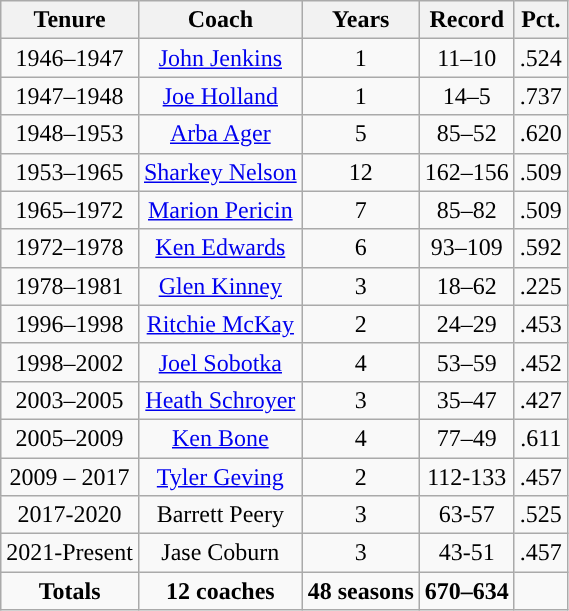<table class="wikitable"; style= "text-align:center ">
<tr>
<th width=px>Tenure</th>
<th width=px>Coach</th>
<th width=0px>Years</th>
<th width=px>Record</th>
<th width=px>Pct.</th>
</tr>
<tr>
<td>1946–1947</td>
<td><a href='#'>John Jenkins</a></td>
<td>1</td>
<td>11–10</td>
<td>.524</td>
</tr>
<tr>
<td>1947–1948</td>
<td><a href='#'>Joe Holland</a></td>
<td>1</td>
<td>14–5</td>
<td>.737</td>
</tr>
<tr>
<td>1948–1953</td>
<td><a href='#'>Arba Ager</a></td>
<td>5</td>
<td>85–52</td>
<td>.620</td>
</tr>
<tr>
<td>1953–1965</td>
<td><a href='#'>Sharkey Nelson</a></td>
<td>12</td>
<td>162–156</td>
<td>.509</td>
</tr>
<tr>
<td>1965–1972</td>
<td><a href='#'>Marion Pericin</a></td>
<td>7</td>
<td>85–82</td>
<td>.509</td>
</tr>
<tr>
<td>1972–1978</td>
<td><a href='#'>Ken Edwards</a></td>
<td>6</td>
<td>93–109</td>
<td>.592</td>
</tr>
<tr>
<td>1978–1981</td>
<td><a href='#'>Glen Kinney</a></td>
<td>3</td>
<td>18–62</td>
<td>.225</td>
</tr>
<tr>
<td>1996–1998</td>
<td><a href='#'>Ritchie McKay</a></td>
<td>2</td>
<td>24–29</td>
<td>.453</td>
</tr>
<tr>
<td>1998–2002</td>
<td><a href='#'>Joel Sobotka</a></td>
<td>4</td>
<td>53–59</td>
<td>.452</td>
</tr>
<tr>
<td>2003–2005</td>
<td><a href='#'>Heath Schroyer</a></td>
<td>3</td>
<td>35–47</td>
<td>.427</td>
</tr>
<tr>
<td>2005–2009</td>
<td><a href='#'>Ken Bone</a></td>
<td>4</td>
<td>77–49</td>
<td>.611</td>
</tr>
<tr>
<td>2009 – 2017</td>
<td><a href='#'>Tyler Geving</a></td>
<td>2</td>
<td>112-133</td>
<td>.457</td>
</tr>
<tr>
<td>2017-2020</td>
<td>Barrett Peery</td>
<td>3</td>
<td>63-57</td>
<td>.525</td>
</tr>
<tr>
<td>2021-Present</td>
<td>Jase Coburn</td>
<td>3</td>
<td>43-51</td>
<td>.457</td>
</tr>
<tr>
<td><strong>Totals</strong></td>
<td><strong>12 coaches</strong></td>
<td><strong>48 seasons</strong></td>
<td><strong>670–634</strong></td>
<td><strong></strong></td>
</tr>
</table>
